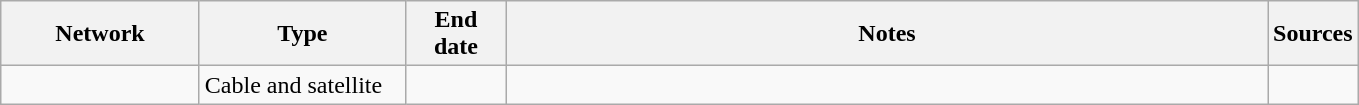<table class="wikitable">
<tr>
<th style="text-align:center; width:125px">Network</th>
<th style="text-align:center; width:130px">Type</th>
<th style="text-align:center; width:60px">End date</th>
<th style="text-align:center; width:500px">Notes</th>
<th style="text-align:center; width:30px">Sources</th>
</tr>
<tr>
<td><a href='#'></a></td>
<td>Cable and satellite</td>
<td></td>
<td></td>
<td></td>
</tr>
</table>
